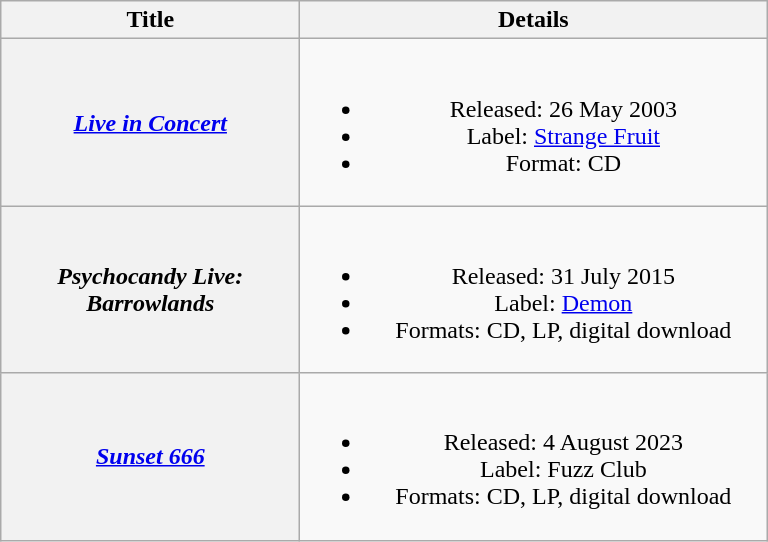<table class="wikitable plainrowheaders" style="text-align:center">
<tr>
<th scope="col" style="width:12em;">Title</th>
<th scope="col" style="width:19em;">Details</th>
</tr>
<tr>
<th scope="row"><em><a href='#'>Live in Concert</a></em></th>
<td><br><ul><li>Released: 26 May 2003</li><li>Label: <a href='#'>Strange Fruit</a></li><li>Format: CD</li></ul></td>
</tr>
<tr>
<th scope="row"><em>Psychocandy Live: Barrowlands</em></th>
<td><br><ul><li>Released: 31 July 2015</li><li>Label: <a href='#'>Demon</a></li><li>Formats: CD, LP, digital download</li></ul></td>
</tr>
<tr>
<th scope="row"><em><a href='#'>Sunset 666</a></em></th>
<td><br><ul><li>Released: 4 August 2023</li><li>Label: Fuzz Club</li><li>Formats: CD, LP, digital download</li></ul></td>
</tr>
</table>
